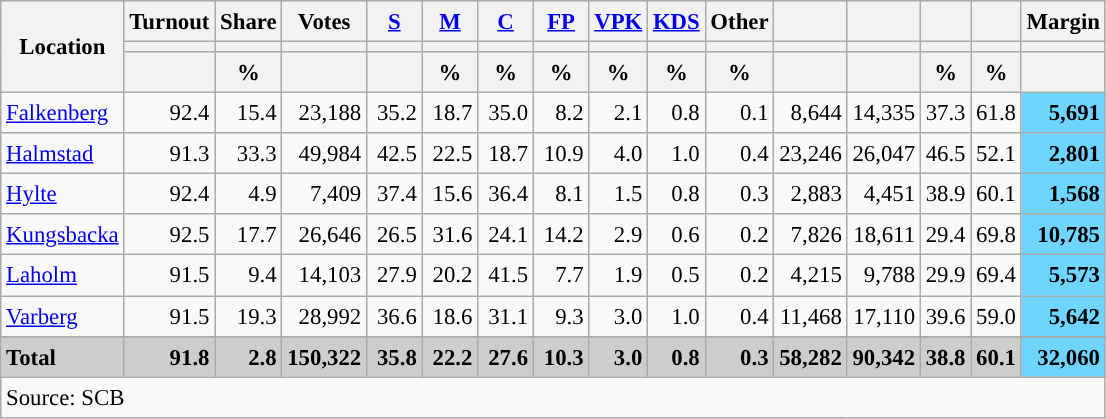<table class="wikitable sortable" style="text-align:right; font-size:95%; line-height:20px;">
<tr>
<th rowspan="3">Location</th>
<th>Turnout</th>
<th>Share</th>
<th>Votes</th>
<th width="30px" class="unsortable"><a href='#'>S</a></th>
<th width="30px" class="unsortable"><a href='#'>M</a></th>
<th width="30px" class="unsortable"><a href='#'>C</a></th>
<th width="30px" class="unsortable"><a href='#'>FP</a></th>
<th width="30px" class="unsortable"><a href='#'>VPK</a></th>
<th width="30px" class="unsortable"><a href='#'>KDS</a></th>
<th width="30px" class="unsortable">Other</th>
<th></th>
<th></th>
<th></th>
<th></th>
<th>Margin</th>
</tr>
<tr>
<th></th>
<th></th>
<th></th>
<th style="background:"></th>
<th style="background:"></th>
<th style="background:"></th>
<th style="background:"></th>
<th style="background:"></th>
<th style="background:"></th>
<th style="background:"></th>
<th style="background:"></th>
<th style="background:"></th>
<th style="background:"></th>
<th style="background:"></th>
<th></th>
</tr>
<tr>
<th></th>
<th data-sort-type="number">%</th>
<th data-sort-type="number"></th>
<th></th>
<th data-sort-type="number">%</th>
<th data-sort-type="number">%</th>
<th data-sort-type="number">%</th>
<th data-sort-type="number">%</th>
<th data-sort-type="number">%</th>
<th data-sort-type="number">%</th>
<th data-sort-type="number"></th>
<th data-sort-type="number"></th>
<th data-sort-type="number">%</th>
<th data-sort-type="number">%</th>
<th data-sort-type="number"></th>
</tr>
<tr>
<td align=left><a href='#'>Falkenberg</a></td>
<td>92.4</td>
<td>15.4</td>
<td>23,188</td>
<td>35.2</td>
<td>18.7</td>
<td>35.0</td>
<td>8.2</td>
<td>2.1</td>
<td>0.8</td>
<td>0.1</td>
<td>8,644</td>
<td>14,335</td>
<td>37.3</td>
<td>61.8</td>
<td bgcolor=#6fd5fe><strong>5,691</strong></td>
</tr>
<tr>
<td align=left><a href='#'>Halmstad</a></td>
<td>91.3</td>
<td>33.3</td>
<td>49,984</td>
<td>42.5</td>
<td>22.5</td>
<td>18.7</td>
<td>10.9</td>
<td>4.0</td>
<td>1.0</td>
<td>0.4</td>
<td>23,246</td>
<td>26,047</td>
<td>46.5</td>
<td>52.1</td>
<td bgcolor=#6fd5fe><strong>2,801</strong></td>
</tr>
<tr>
<td align=left><a href='#'>Hylte</a></td>
<td>92.4</td>
<td>4.9</td>
<td>7,409</td>
<td>37.4</td>
<td>15.6</td>
<td>36.4</td>
<td>8.1</td>
<td>1.5</td>
<td>0.8</td>
<td>0.3</td>
<td>2,883</td>
<td>4,451</td>
<td>38.9</td>
<td>60.1</td>
<td bgcolor=#6fd5fe><strong>1,568</strong></td>
</tr>
<tr>
<td align=left><a href='#'>Kungsbacka</a></td>
<td>92.5</td>
<td>17.7</td>
<td>26,646</td>
<td>26.5</td>
<td>31.6</td>
<td>24.1</td>
<td>14.2</td>
<td>2.9</td>
<td>0.6</td>
<td>0.2</td>
<td>7,826</td>
<td>18,611</td>
<td>29.4</td>
<td>69.8</td>
<td bgcolor=#6fd5fe><strong>10,785</strong></td>
</tr>
<tr>
<td align=left><a href='#'>Laholm</a></td>
<td>91.5</td>
<td>9.4</td>
<td>14,103</td>
<td>27.9</td>
<td>20.2</td>
<td>41.5</td>
<td>7.7</td>
<td>1.9</td>
<td>0.5</td>
<td>0.2</td>
<td>4,215</td>
<td>9,788</td>
<td>29.9</td>
<td>69.4</td>
<td bgcolor=#6fd5fe><strong>5,573</strong></td>
</tr>
<tr>
<td align=left><a href='#'>Varberg</a></td>
<td>91.5</td>
<td>19.3</td>
<td>28,992</td>
<td>36.6</td>
<td>18.6</td>
<td>31.1</td>
<td>9.3</td>
<td>3.0</td>
<td>1.0</td>
<td>0.4</td>
<td>11,468</td>
<td>17,110</td>
<td>39.6</td>
<td>59.0</td>
<td bgcolor=#6fd5fe><strong>5,642</strong></td>
</tr>
<tr>
</tr>
<tr style="background:#CDCDCD;">
<td align=left><strong>Total</strong></td>
<td><strong>91.8</strong></td>
<td><strong>2.8</strong></td>
<td><strong>150,322</strong></td>
<td><strong>35.8</strong></td>
<td><strong>22.2</strong></td>
<td><strong>27.6</strong></td>
<td><strong>10.3</strong></td>
<td><strong>3.0</strong></td>
<td><strong>0.8</strong></td>
<td><strong>0.3</strong></td>
<td><strong>58,282</strong></td>
<td><strong>90,342</strong></td>
<td><strong>38.8</strong></td>
<td><strong>60.1</strong></td>
<td bgcolor=#6fd5fe><strong>32,060</strong></td>
</tr>
<tr>
<td align=left colspan=16>Source: SCB </td>
</tr>
</table>
